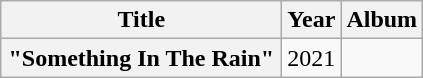<table class="wikitable plainrowheaders" style="text-align:center;">
<tr>
<th scope="col" rowspan="1" style="width:180px;">Title</th>
<th scope="col" rowspan="1">Year</th>
<th scope="col" rowspan="1">Album</th>
</tr>
<tr>
<th scope="row">"Something In The Rain"</th>
<td>2021</td>
<td></td>
</tr>
</table>
